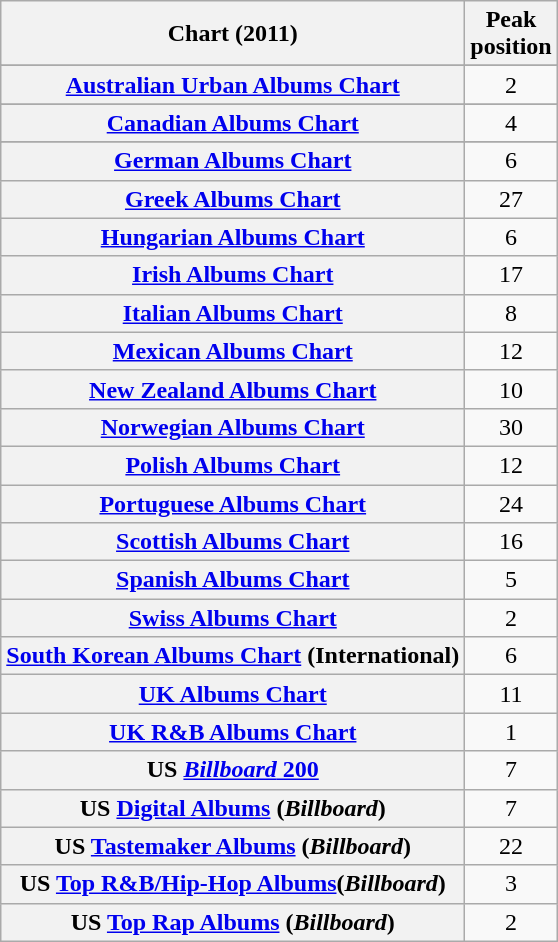<table class="wikitable sortable plainrowheaders">
<tr>
<th scope="col">Chart (2011)</th>
<th scope="col">Peak<br>position</th>
</tr>
<tr>
</tr>
<tr>
<th scope="row"><a href='#'>Australian Urban Albums Chart</a></th>
<td style="text-align:center;">2</td>
</tr>
<tr>
</tr>
<tr>
</tr>
<tr>
</tr>
<tr>
<th scope="row"><a href='#'>Canadian Albums Chart</a></th>
<td style="text-align:center;">4</td>
</tr>
<tr>
</tr>
<tr>
</tr>
<tr>
</tr>
<tr>
</tr>
<tr>
</tr>
<tr>
<th scope="row"><a href='#'>German Albums Chart</a></th>
<td style="text-align:center;">6</td>
</tr>
<tr>
<th scope="row"><a href='#'>Greek Albums Chart</a></th>
<td style="text-align:center;">27</td>
</tr>
<tr>
<th scope="row"><a href='#'>Hungarian Albums Chart</a></th>
<td style="text-align:center;">6</td>
</tr>
<tr>
<th scope="row"><a href='#'>Irish Albums Chart</a></th>
<td style="text-align:center;">17</td>
</tr>
<tr>
<th scope="row"><a href='#'>Italian Albums Chart</a></th>
<td style="text-align:center;">8</td>
</tr>
<tr>
<th scope="row"><a href='#'>Mexican Albums Chart</a></th>
<td style="text-align:center;">12</td>
</tr>
<tr>
<th scope="row"><a href='#'>New Zealand Albums Chart</a></th>
<td style="text-align:center;">10</td>
</tr>
<tr>
<th scope="row"><a href='#'>Norwegian Albums Chart</a></th>
<td style="text-align:center;">30</td>
</tr>
<tr>
<th scope="row"><a href='#'>Polish Albums Chart</a></th>
<td style="text-align:center;">12</td>
</tr>
<tr>
<th scope="row"><a href='#'>Portuguese Albums Chart</a></th>
<td style="text-align:center;">24</td>
</tr>
<tr>
<th scope="row"><a href='#'>Scottish Albums Chart</a></th>
<td style="text-align:center;">16</td>
</tr>
<tr>
<th scope="row"><a href='#'>Spanish Albums Chart</a></th>
<td style="text-align:center;">5</td>
</tr>
<tr>
<th scope="row"><a href='#'>Swiss Albums Chart</a></th>
<td style="text-align:center;">2</td>
</tr>
<tr>
<th scope="row"><a href='#'>South Korean Albums Chart</a> (International)</th>
<td style="text-align:center;">6</td>
</tr>
<tr>
<th scope="row"><a href='#'>UK Albums Chart</a></th>
<td style="text-align:center;">11</td>
</tr>
<tr>
<th scope="row"><a href='#'>UK R&B Albums Chart</a></th>
<td style="text-align:center;">1</td>
</tr>
<tr>
<th scope="row">US <a href='#'><em>Billboard</em> 200</a></th>
<td style="text-align:center;">7</td>
</tr>
<tr>
<th scope="row">US <a href='#'>Digital Albums</a> (<em>Billboard</em>)</th>
<td style="text-align:center;">7</td>
</tr>
<tr>
<th scope="row">US <a href='#'>Tastemaker Albums</a> (<em>Billboard</em>)</th>
<td style="text-align:center;">22</td>
</tr>
<tr>
<th scope="row">US <a href='#'>Top R&B/Hip-Hop Albums</a>(<em>Billboard</em>)</th>
<td style="text-align:center;">3</td>
</tr>
<tr>
<th scope="row">US <a href='#'>Top Rap Albums</a> (<em>Billboard</em>)</th>
<td style="text-align:center;">2</td>
</tr>
</table>
